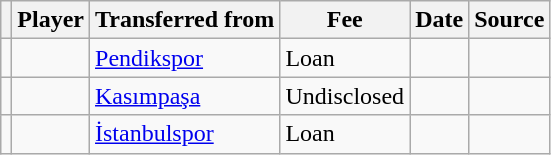<table class="wikitable plainrowheaders sortable">
<tr>
<th></th>
<th scope="col">Player</th>
<th>Transferred from</th>
<th style="width: 65px;">Fee</th>
<th scope="col">Date</th>
<th scope="col">Source</th>
</tr>
<tr>
<td align=center></td>
<td></td>
<td> <a href='#'>Pendikspor</a></td>
<td>Loan</td>
<td></td>
<td></td>
</tr>
<tr>
<td align=center></td>
<td></td>
<td> <a href='#'>Kasımpaşa</a></td>
<td>Undisclosed</td>
<td></td>
<td></td>
</tr>
<tr>
<td align=center></td>
<td></td>
<td> <a href='#'>İstanbulspor</a></td>
<td>Loan</td>
<td></td>
<td></td>
</tr>
</table>
